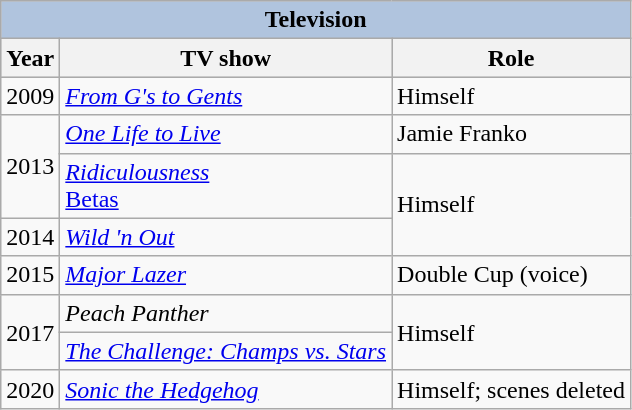<table class="wikitable">
<tr style="background:#ccc; text-align:center;">
<th colspan="3" style="background: LightSteelBlue;">Television</th>
</tr>
<tr style="background:#ccc; text-align:center;">
<th>Year</th>
<th>TV show</th>
<th>Role</th>
</tr>
<tr>
<td>2009</td>
<td><em><a href='#'>From G's to Gents</a></em></td>
<td>Himself</td>
</tr>
<tr>
<td rowspan=2>2013</td>
<td><em><a href='#'>One Life to Live</a></em></td>
<td>Jamie Franko</td>
</tr>
<tr>
<td><em><a href='#'>Ridiculousness</a></em><br><a href='#'>Betas</a></td>
<td rowspan=2>Himself</td>
</tr>
<tr>
<td>2014</td>
<td><em><a href='#'>Wild 'n Out</a></em></td>
</tr>
<tr>
<td>2015</td>
<td><em><a href='#'>Major Lazer</a></em></td>
<td>Double Cup (voice)</td>
</tr>
<tr>
<td rowspan=2>2017</td>
<td><em>Peach Panther</em></td>
<td rowspan=2>Himself</td>
</tr>
<tr>
<td><em><a href='#'>The Challenge: Champs vs. Stars</a></em></td>
</tr>
<tr>
<td>2020</td>
<td><em><a href='#'>Sonic the Hedgehog</a></em></td>
<td>Himself; scenes deleted</td>
</tr>
</table>
